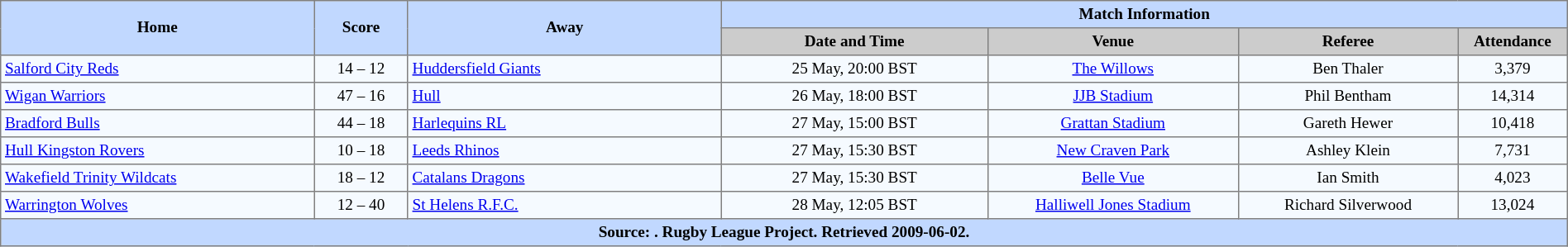<table border="1" cellpadding="3" cellspacing="0" style="border-collapse:collapse; font-size:80%; text-align:center; width:100%;">
<tr style="background:#c1d8ff;">
<th rowspan="2" style="width:20%;">Home</th>
<th rowspan="2" style="width:6%;">Score</th>
<th rowspan="2" style="width:20%;">Away</th>
<th colspan=6>Match Information</th>
</tr>
<tr style="background:#ccc;">
<th width=17%>Date and Time</th>
<th width=16%>Venue</th>
<th width=14%>Referee</th>
<th width=7%>Attendance</th>
</tr>
<tr style="background:#f5faff;">
<td align=left> <a href='#'>Salford City Reds</a></td>
<td>14 – 12</td>
<td align=left> <a href='#'>Huddersfield Giants</a></td>
<td>25 May, 20:00 BST</td>
<td><a href='#'>The Willows</a></td>
<td>Ben Thaler</td>
<td>3,379</td>
</tr>
<tr style="background:#f5faff;">
<td align=left> <a href='#'>Wigan Warriors</a></td>
<td>47 – 16</td>
<td align=left> <a href='#'>Hull</a></td>
<td>26 May, 18:00 BST</td>
<td><a href='#'>JJB Stadium</a></td>
<td>Phil Bentham</td>
<td>14,314</td>
</tr>
<tr style="background:#f5faff;">
<td align=left> <a href='#'>Bradford Bulls</a></td>
<td>44 – 18</td>
<td align=left> <a href='#'>Harlequins RL</a></td>
<td>27 May, 15:00 BST</td>
<td><a href='#'>Grattan Stadium</a></td>
<td>Gareth Hewer</td>
<td>10,418</td>
</tr>
<tr style="background:#f5faff;">
<td align=left> <a href='#'>Hull Kingston Rovers</a></td>
<td>10 – 18</td>
<td align=left> <a href='#'>Leeds Rhinos</a></td>
<td>27 May, 15:30 BST</td>
<td><a href='#'>New Craven Park</a></td>
<td>Ashley Klein</td>
<td>7,731</td>
</tr>
<tr style="background:#f5faff;">
<td align=left> <a href='#'>Wakefield Trinity Wildcats</a></td>
<td>18 – 12</td>
<td align=left> <a href='#'>Catalans Dragons</a></td>
<td>27 May, 15:30 BST</td>
<td><a href='#'>Belle Vue</a></td>
<td>Ian Smith</td>
<td>4,023</td>
</tr>
<tr style="background:#f5faff;">
<td align=left> <a href='#'>Warrington Wolves</a></td>
<td>12 – 40</td>
<td align=left> <a href='#'>St Helens R.F.C.</a></td>
<td>28 May, 12:05 BST</td>
<td><a href='#'>Halliwell Jones Stadium</a></td>
<td>Richard Silverwood</td>
<td>13,024</td>
</tr>
<tr style="background:#c1d8ff;">
<th colspan=10>Source: . Rugby League Project. Retrieved 2009-06-02.</th>
</tr>
</table>
